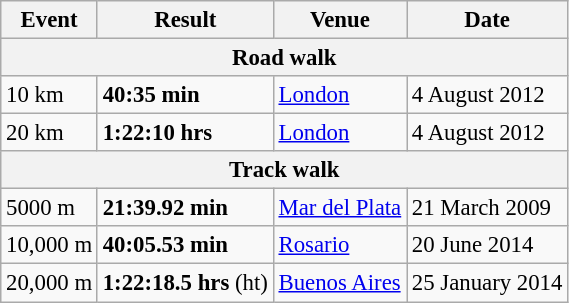<table class="wikitable" style="border-collapse: collapse; font-size: 95%;">
<tr>
<th>Event</th>
<th>Result</th>
<th>Venue</th>
<th>Date</th>
</tr>
<tr>
<th colspan="4">Road walk</th>
</tr>
<tr>
<td>10 km</td>
<td><strong>40:35 min</strong></td>
<td> <a href='#'>London</a></td>
<td>4 August 2012</td>
</tr>
<tr>
<td>20 km</td>
<td><strong>1:22:10 hrs </strong></td>
<td> <a href='#'>London</a></td>
<td>4 August 2012</td>
</tr>
<tr>
<th colspan="4">Track walk</th>
</tr>
<tr>
<td>5000 m</td>
<td><strong>21:39.92 min</strong></td>
<td> <a href='#'>Mar del Plata</a></td>
<td>21 March 2009</td>
</tr>
<tr>
<td>10,000 m</td>
<td><strong>40:05.53 min</strong></td>
<td> <a href='#'>Rosario</a></td>
<td>20 June 2014</td>
</tr>
<tr>
<td>20,000 m</td>
<td><strong>1:22:18.5 hrs</strong> (ht)</td>
<td> <a href='#'>Buenos Aires</a></td>
<td>25 January 2014</td>
</tr>
</table>
